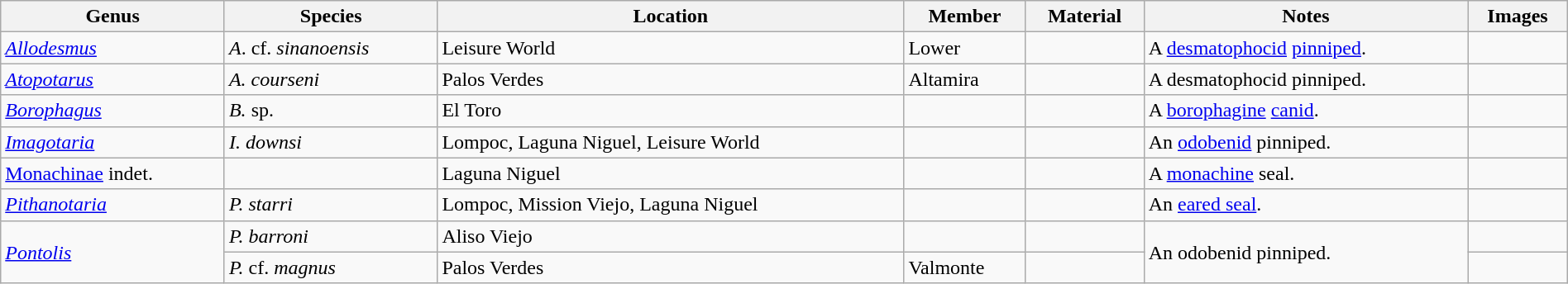<table class="wikitable" align="center" width="100%">
<tr>
<th>Genus</th>
<th>Species</th>
<th>Location</th>
<th>Member</th>
<th>Material</th>
<th>Notes</th>
<th>Images</th>
</tr>
<tr>
<td><em><a href='#'>Allodesmus</a></em></td>
<td><em>A</em>. cf. <em>sinanoensis</em></td>
<td>Leisure World</td>
<td>Lower</td>
<td></td>
<td>A <a href='#'>desmatophocid</a> <a href='#'>pinniped</a>.</td>
<td></td>
</tr>
<tr>
<td><em><a href='#'>Atopotarus</a></em></td>
<td><em>A. courseni</em></td>
<td>Palos Verdes</td>
<td>Altamira</td>
<td></td>
<td>A desmatophocid pinniped.</td>
<td></td>
</tr>
<tr>
<td><em><a href='#'>Borophagus</a></em></td>
<td><em>B.</em> sp.</td>
<td>El Toro</td>
<td></td>
<td></td>
<td>A <a href='#'>borophagine</a> <a href='#'>canid</a>.</td>
<td></td>
</tr>
<tr>
<td><em><a href='#'>Imagotaria</a></em></td>
<td><em>I. downsi</em></td>
<td>Lompoc, Laguna Niguel, Leisure World</td>
<td></td>
<td></td>
<td>An <a href='#'>odobenid</a> pinniped.</td>
<td></td>
</tr>
<tr>
<td><a href='#'>Monachinae</a> indet.</td>
<td></td>
<td>Laguna Niguel</td>
<td></td>
<td></td>
<td>A <a href='#'>monachine</a> seal.</td>
<td></td>
</tr>
<tr>
<td><em><a href='#'>Pithanotaria</a></em></td>
<td><em>P. starri</em></td>
<td>Lompoc, Mission Viejo, Laguna Niguel</td>
<td></td>
<td></td>
<td>An <a href='#'>eared seal</a>.</td>
<td></td>
</tr>
<tr>
<td rowspan="2"><em><a href='#'>Pontolis</a></em></td>
<td><em>P. barroni</em></td>
<td>Aliso Viejo</td>
<td></td>
<td></td>
<td rowspan="2">An odobenid pinniped.</td>
<td></td>
</tr>
<tr>
<td><em>P.</em> cf. <em>magnus</em></td>
<td>Palos Verdes</td>
<td>Valmonte</td>
<td></td>
<td></td>
</tr>
</table>
